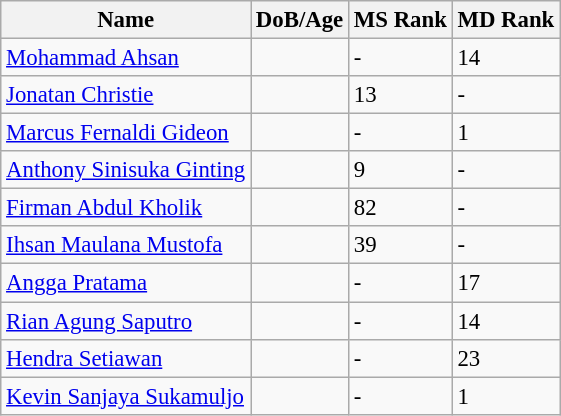<table class="wikitable" style="text-align: left; font-size:95%;">
<tr>
<th>Name</th>
<th>DoB/Age</th>
<th>MS Rank</th>
<th>MD Rank</th>
</tr>
<tr>
<td><a href='#'>Mohammad Ahsan</a></td>
<td></td>
<td>-</td>
<td>14</td>
</tr>
<tr>
<td><a href='#'>Jonatan Christie</a></td>
<td></td>
<td>13</td>
<td>-</td>
</tr>
<tr>
<td><a href='#'>Marcus Fernaldi Gideon</a></td>
<td></td>
<td>-</td>
<td>1</td>
</tr>
<tr>
<td><a href='#'>Anthony Sinisuka Ginting</a></td>
<td></td>
<td>9</td>
<td>-</td>
</tr>
<tr>
<td><a href='#'>Firman Abdul Kholik</a></td>
<td></td>
<td>82</td>
<td>-</td>
</tr>
<tr>
<td><a href='#'>Ihsan Maulana Mustofa</a></td>
<td></td>
<td>39</td>
<td>-</td>
</tr>
<tr>
<td><a href='#'>Angga Pratama</a></td>
<td></td>
<td>-</td>
<td>17</td>
</tr>
<tr>
<td><a href='#'>Rian Agung Saputro</a></td>
<td></td>
<td>-</td>
<td>14</td>
</tr>
<tr>
<td><a href='#'>Hendra Setiawan</a></td>
<td></td>
<td>-</td>
<td>23</td>
</tr>
<tr>
<td><a href='#'>Kevin Sanjaya Sukamuljo</a></td>
<td></td>
<td>-</td>
<td>1</td>
</tr>
</table>
